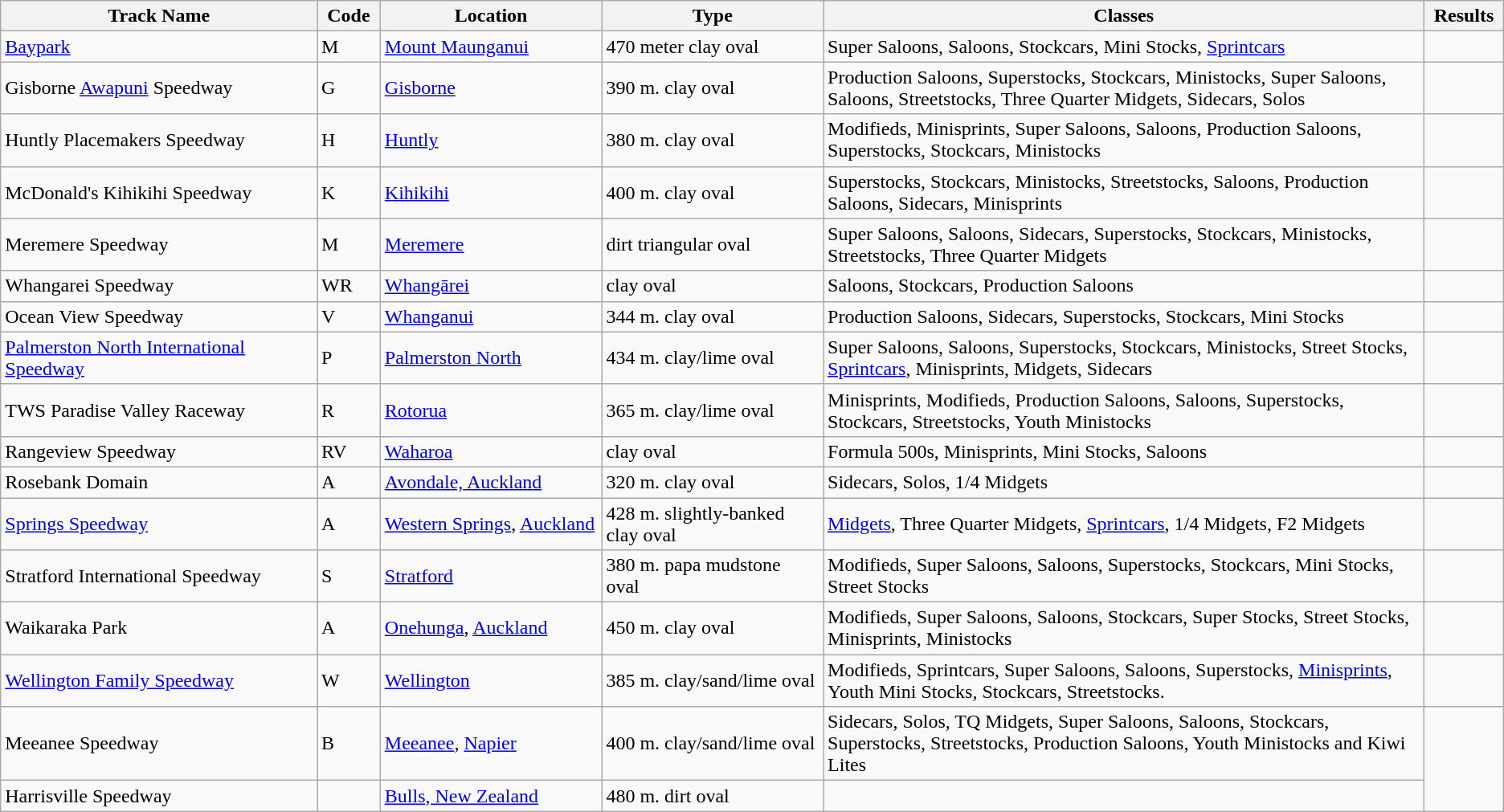<table class="wikitable">
<tr>
<th width=20%>Track Name</th>
<th width=4%>Code</th>
<th width=14%>Location</th>
<th width=14%>Type</th>
<th width=38%>Classes</th>
<th width=5%>Results</th>
</tr>
<tr>
<td><a href='#'>Baypark</a></td>
<td>M</td>
<td><a href='#'>Mount Maunganui</a></td>
<td>470 meter clay oval</td>
<td>Super Saloons, Saloons, Stockcars, Mini Stocks, <a href='#'>Sprintcars</a></td>
<td></td>
</tr>
<tr>
<td>Gisborne <a href='#'>Awapuni</a> Speedway</td>
<td>G</td>
<td><a href='#'>Gisborne</a></td>
<td>390 m. clay oval</td>
<td>Production Saloons, Superstocks, Stockcars, Ministocks, Super Saloons, Saloons, Streetstocks, Three Quarter Midgets, Sidecars, Solos</td>
<td></td>
</tr>
<tr>
<td>Huntly Placemakers Speedway</td>
<td>H</td>
<td><a href='#'>Huntly</a></td>
<td>380 m. clay oval</td>
<td>Modifieds, Minisprints, Super Saloons, Saloons, Production Saloons, Superstocks, Stockcars, Ministocks</td>
<td></td>
</tr>
<tr>
<td>McDonald's Kihikihi Speedway</td>
<td>K</td>
<td><a href='#'>Kihikihi</a></td>
<td>400 m. clay oval</td>
<td>Superstocks, Stockcars, Ministocks, Streetstocks, Saloons, Production Saloons, Sidecars, Minisprints</td>
<td></td>
</tr>
<tr>
<td>Meremere Speedway</td>
<td>M</td>
<td><a href='#'>Meremere</a></td>
<td>dirt triangular oval</td>
<td>Super Saloons, Saloons, Sidecars, Superstocks, Stockcars, Ministocks, Streetstocks, Three Quarter Midgets</td>
<td></td>
</tr>
<tr>
<td>Whangarei Speedway</td>
<td>WR</td>
<td><a href='#'>Whangārei</a></td>
<td>clay oval</td>
<td>Saloons, Stockcars, Production Saloons</td>
</tr>
<tr>
<td>Ocean View Speedway</td>
<td>V</td>
<td><a href='#'>Whanganui</a></td>
<td>344 m. clay oval</td>
<td>Production Saloons, Sidecars, Superstocks, Stockcars, Mini Stocks</td>
<td></td>
</tr>
<tr>
<td><a href='#'>Palmerston North International Speedway</a></td>
<td>P</td>
<td><a href='#'>Palmerston North</a></td>
<td>434 m. clay/lime oval</td>
<td>Super Saloons, Saloons, Superstocks, Stockcars, Ministocks, Street Stocks, <a href='#'>Sprintcars</a>, Minisprints, Midgets, Sidecars</td>
</tr>
<tr>
<td>TWS Paradise Valley Raceway</td>
<td>R</td>
<td><a href='#'>Rotorua</a></td>
<td>365 m. clay/lime oval</td>
<td>Minisprints, Modifieds, Production Saloons, Saloons, Superstocks, Stockcars, Streetstocks, Youth Ministocks</td>
<td></td>
</tr>
<tr>
<td>Rangeview Speedway</td>
<td>RV</td>
<td><a href='#'>Waharoa</a></td>
<td>clay oval</td>
<td>Formula 500s, Minisprints, Mini Stocks, Saloons</td>
</tr>
<tr>
<td>Rosebank Domain</td>
<td>A</td>
<td><a href='#'>Avondale, Auckland</a></td>
<td>320 m. clay oval</td>
<td>Sidecars, Solos, 1/4 Midgets</td>
<td></td>
</tr>
<tr>
<td><a href='#'>Springs Speedway</a></td>
<td>A</td>
<td><a href='#'>Western Springs</a>, <a href='#'>Auckland</a></td>
<td>428 m. slightly-banked clay oval</td>
<td><a href='#'>Midgets</a>, Three Quarter Midgets, <a href='#'>Sprintcars</a>, 1/4 Midgets, F2 Midgets</td>
</tr>
<tr>
<td>Stratford International Speedway</td>
<td>S</td>
<td><a href='#'>Stratford</a></td>
<td>380 m. papa mudstone oval</td>
<td>Modifieds, Super Saloons, Saloons, Superstocks, Stockcars, Mini Stocks, Street Stocks</td>
<td></td>
</tr>
<tr>
<td>Waikaraka Park</td>
<td>A</td>
<td><a href='#'>Onehunga</a>, <a href='#'>Auckland</a></td>
<td>450 m. clay oval</td>
<td>Modifieds, Super Saloons,  Saloons, Stockcars, Super Stocks, Street Stocks, Minisprints, Ministocks</td>
</tr>
<tr>
<td><a href='#'>Wellington Family Speedway</a></td>
<td>W</td>
<td><a href='#'>Wellington</a></td>
<td>385 m. clay/sand/lime oval</td>
<td>Modifieds, Sprintcars, Super Saloons, Saloons, Superstocks, <a href='#'>Minisprints</a>, Youth Mini Stocks, Stockcars, Streetstocks.</td>
<td></td>
</tr>
<tr>
<td>Meeanee Speedway</td>
<td>B</td>
<td><a href='#'>Meeanee</a>, <a href='#'>Napier</a></td>
<td>400 m. clay/sand/lime oval</td>
<td>Sidecars, Solos, TQ Midgets, Super Saloons, Saloons, Stockcars, Superstocks, Streetstocks, Production Saloons, Youth Ministocks and Kiwi Lites</td>
</tr>
<tr>
<td>Harrisville Speedway</td>
<td></td>
<td><a href='#'>Bulls, New Zealand</a></td>
<td>480 m. dirt oval</td>
<td></td>
</tr>
</table>
